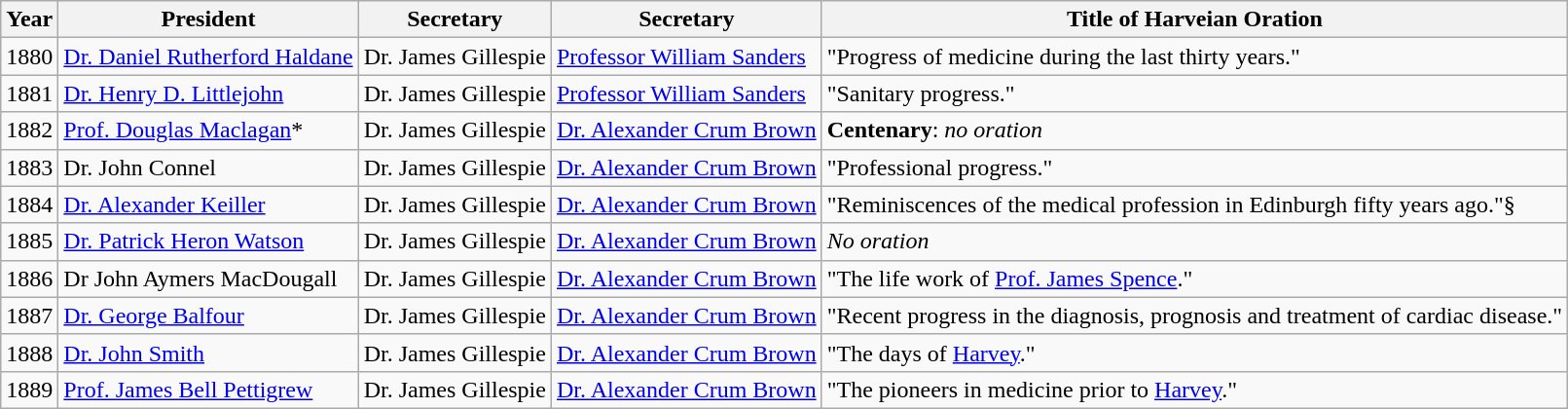<table class="wikitable">
<tr>
<th>Year</th>
<th>President</th>
<th>Secretary</th>
<th>Secretary</th>
<th>Title of Harveian Oration</th>
</tr>
<tr>
<td>1880</td>
<td><a href='#'>Dr. Daniel Rutherford Haldane</a></td>
<td>Dr. James Gillespie</td>
<td><a href='#'>Professor William Sanders</a></td>
<td>"Progress of medicine during the last thirty years."</td>
</tr>
<tr>
<td>1881</td>
<td><a href='#'>Dr. Henry D. Littlejohn</a></td>
<td>Dr. James Gillespie</td>
<td><a href='#'>Professor William Sanders</a></td>
<td>"Sanitary progress."</td>
</tr>
<tr>
<td>1882</td>
<td><a href='#'>Prof. Douglas Maclagan</a>*</td>
<td>Dr. James Gillespie</td>
<td><a href='#'>Dr. Alexander Crum Brown</a></td>
<td><strong>Centenary</strong>: <em>no oration</em></td>
</tr>
<tr>
<td>1883</td>
<td>Dr. John Connel</td>
<td>Dr. James Gillespie</td>
<td><a href='#'>Dr. Alexander Crum Brown</a></td>
<td>"Professional progress."</td>
</tr>
<tr>
<td>1884</td>
<td><a href='#'>Dr. Alexander Keiller</a></td>
<td>Dr. James Gillespie</td>
<td><a href='#'>Dr. Alexander Crum Brown</a></td>
<td>"Reminiscences of the medical profession in Edinburgh fifty years ago."§</td>
</tr>
<tr>
<td>1885</td>
<td><a href='#'>Dr. Patrick Heron Watson</a></td>
<td>Dr. James Gillespie</td>
<td><a href='#'>Dr. Alexander Crum Brown</a></td>
<td><em>No oration</em></td>
</tr>
<tr>
<td>1886</td>
<td>Dr John Aymers MacDougall</td>
<td>Dr. James Gillespie</td>
<td><a href='#'>Dr. Alexander Crum Brown</a></td>
<td>"The life work of <a href='#'>Prof. James Spence</a>."</td>
</tr>
<tr>
<td>1887</td>
<td><a href='#'>Dr. George Balfour</a></td>
<td>Dr. James Gillespie</td>
<td><a href='#'>Dr. Alexander Crum Brown</a></td>
<td>"Recent progress in the diagnosis, prognosis and treatment of cardiac disease."</td>
</tr>
<tr>
<td>1888</td>
<td><a href='#'>Dr. John Smith</a></td>
<td>Dr. James Gillespie</td>
<td><a href='#'>Dr. Alexander Crum Brown</a></td>
<td>"The days of <a href='#'>Harvey</a>."</td>
</tr>
<tr>
<td>1889</td>
<td><a href='#'>Prof. James Bell Pettigrew</a></td>
<td>Dr. James Gillespie</td>
<td><a href='#'>Dr. Alexander Crum Brown</a></td>
<td>"The pioneers in medicine prior to <a href='#'>Harvey</a>."</td>
</tr>
</table>
